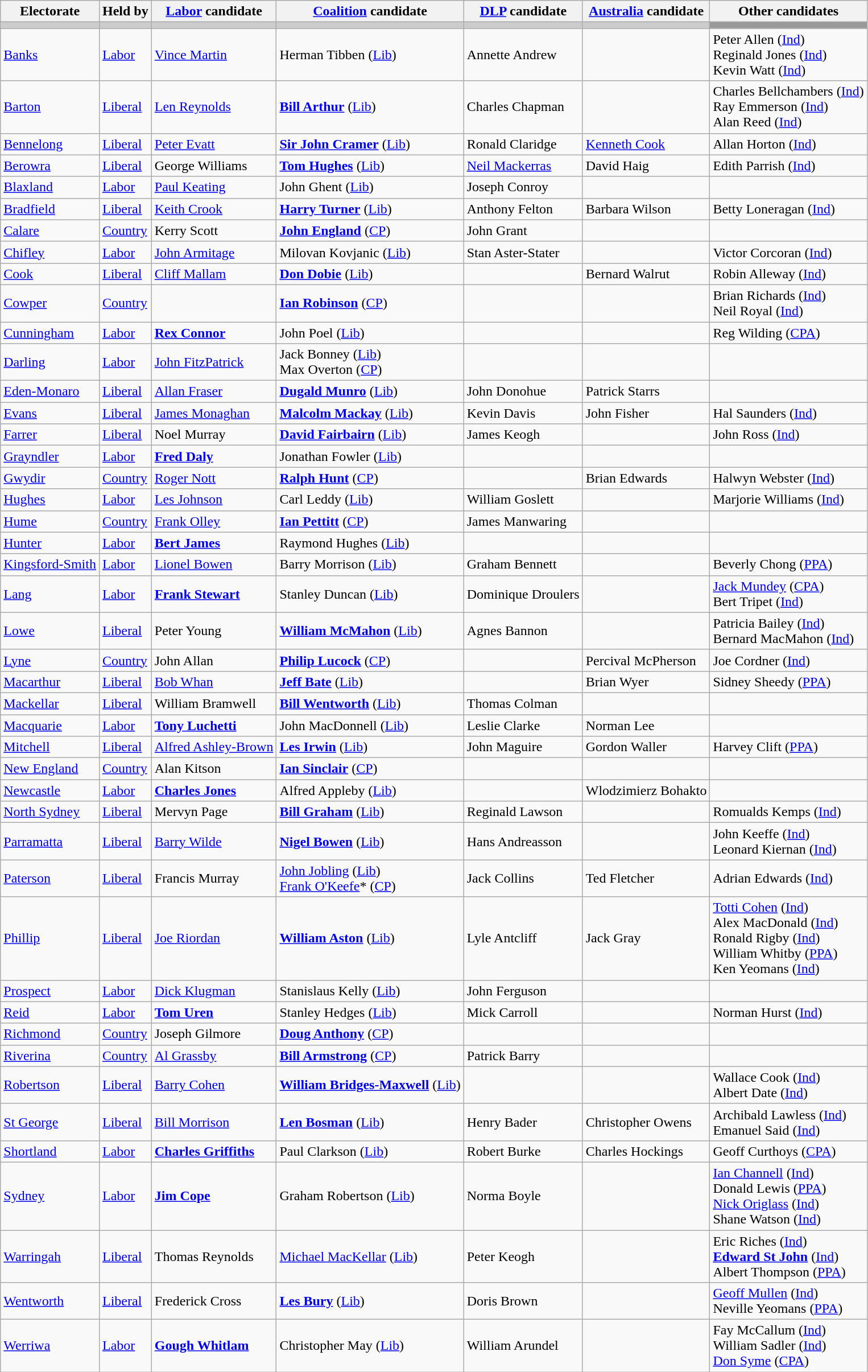<table class="wikitable">
<tr>
<th>Electorate</th>
<th>Held by</th>
<th><a href='#'>Labor</a> candidate</th>
<th><a href='#'>Coalition</a> candidate</th>
<th><a href='#'>DLP</a> candidate</th>
<th><a href='#'>Australia</a> candidate</th>
<th>Other candidates</th>
</tr>
<tr bgcolor="#cccccc">
<td></td>
<td></td>
<td></td>
<td></td>
<td></td>
<td></td>
<td bgcolor="#999999"></td>
</tr>
<tr>
<td><a href='#'>Banks</a></td>
<td><a href='#'>Labor</a></td>
<td><a href='#'>Vince Martin</a></td>
<td>Herman Tibben (<a href='#'>Lib</a>)</td>
<td>Annette Andrew</td>
<td></td>
<td>Peter Allen (<a href='#'>Ind</a>)<br>Reginald Jones (<a href='#'>Ind</a>)<br>Kevin Watt (<a href='#'>Ind</a>)</td>
</tr>
<tr>
<td><a href='#'>Barton</a></td>
<td><a href='#'>Liberal</a></td>
<td><a href='#'>Len Reynolds</a></td>
<td><strong><a href='#'>Bill Arthur</a></strong> (<a href='#'>Lib</a>)</td>
<td>Charles Chapman</td>
<td></td>
<td>Charles Bellchambers (<a href='#'>Ind</a>)<br>Ray Emmerson (<a href='#'>Ind</a>)<br>Alan Reed (<a href='#'>Ind</a>)</td>
</tr>
<tr>
<td><a href='#'>Bennelong</a></td>
<td><a href='#'>Liberal</a></td>
<td><a href='#'>Peter Evatt</a></td>
<td><strong><a href='#'>Sir John Cramer</a></strong> (<a href='#'>Lib</a>)</td>
<td>Ronald Claridge</td>
<td><a href='#'>Kenneth Cook</a></td>
<td>Allan Horton (<a href='#'>Ind</a>)</td>
</tr>
<tr>
<td><a href='#'>Berowra</a></td>
<td><a href='#'>Liberal</a></td>
<td>George Williams</td>
<td><strong><a href='#'>Tom Hughes</a></strong> (<a href='#'>Lib</a>)</td>
<td><a href='#'>Neil Mackerras</a></td>
<td>David Haig</td>
<td>Edith Parrish (<a href='#'>Ind</a>)</td>
</tr>
<tr>
<td><a href='#'>Blaxland</a></td>
<td><a href='#'>Labor</a></td>
<td><a href='#'>Paul Keating</a></td>
<td>John Ghent (<a href='#'>Lib</a>)</td>
<td>Joseph Conroy</td>
<td></td>
<td></td>
</tr>
<tr>
<td><a href='#'>Bradfield</a></td>
<td><a href='#'>Liberal</a></td>
<td><a href='#'>Keith Crook</a></td>
<td><strong><a href='#'>Harry Turner</a></strong> (<a href='#'>Lib</a>)</td>
<td>Anthony Felton</td>
<td>Barbara Wilson</td>
<td>Betty Loneragan (<a href='#'>Ind</a>)</td>
</tr>
<tr>
<td><a href='#'>Calare</a></td>
<td><a href='#'>Country</a></td>
<td>Kerry Scott</td>
<td><strong><a href='#'>John England</a></strong> (<a href='#'>CP</a>)</td>
<td>John Grant</td>
<td></td>
<td></td>
</tr>
<tr>
<td><a href='#'>Chifley</a></td>
<td><a href='#'>Labor</a></td>
<td><a href='#'>John Armitage</a></td>
<td>Milovan Kovjanic (<a href='#'>Lib</a>)</td>
<td>Stan Aster-Stater</td>
<td></td>
<td>Victor Corcoran (<a href='#'>Ind</a>)</td>
</tr>
<tr>
<td><a href='#'>Cook</a></td>
<td><a href='#'>Liberal</a></td>
<td><a href='#'>Cliff Mallam</a></td>
<td><strong><a href='#'>Don Dobie</a></strong> (<a href='#'>Lib</a>)</td>
<td></td>
<td>Bernard Walrut</td>
<td>Robin Alleway (<a href='#'>Ind</a>)</td>
</tr>
<tr>
<td><a href='#'>Cowper</a></td>
<td><a href='#'>Country</a></td>
<td></td>
<td><strong><a href='#'>Ian Robinson</a></strong> (<a href='#'>CP</a>)</td>
<td></td>
<td></td>
<td>Brian Richards (<a href='#'>Ind</a>)<br>Neil Royal (<a href='#'>Ind</a>)</td>
</tr>
<tr>
<td><a href='#'>Cunningham</a></td>
<td><a href='#'>Labor</a></td>
<td><strong><a href='#'>Rex Connor</a></strong></td>
<td>John Poel (<a href='#'>Lib</a>)</td>
<td></td>
<td></td>
<td>Reg Wilding (<a href='#'>CPA</a>)</td>
</tr>
<tr>
<td><a href='#'>Darling</a></td>
<td><a href='#'>Labor</a></td>
<td><a href='#'>John FitzPatrick</a></td>
<td>Jack Bonney (<a href='#'>Lib</a>)<br>Max Overton (<a href='#'>CP</a>)</td>
<td></td>
<td></td>
<td></td>
</tr>
<tr>
<td><a href='#'>Eden-Monaro</a></td>
<td><a href='#'>Liberal</a></td>
<td><a href='#'>Allan Fraser</a></td>
<td><strong><a href='#'>Dugald Munro</a></strong> (<a href='#'>Lib</a>)</td>
<td>John Donohue</td>
<td>Patrick Starrs</td>
<td></td>
</tr>
<tr>
<td><a href='#'>Evans</a></td>
<td><a href='#'>Liberal</a></td>
<td><a href='#'>James Monaghan</a></td>
<td><strong><a href='#'>Malcolm Mackay</a></strong> (<a href='#'>Lib</a>)</td>
<td>Kevin Davis</td>
<td>John Fisher</td>
<td>Hal Saunders (<a href='#'>Ind</a>)</td>
</tr>
<tr>
<td><a href='#'>Farrer</a></td>
<td><a href='#'>Liberal</a></td>
<td>Noel Murray</td>
<td><strong><a href='#'>David Fairbairn</a></strong> (<a href='#'>Lib</a>)</td>
<td>James Keogh</td>
<td></td>
<td>John Ross (<a href='#'>Ind</a>)</td>
</tr>
<tr>
<td><a href='#'>Grayndler</a></td>
<td><a href='#'>Labor</a></td>
<td><strong><a href='#'>Fred Daly</a></strong></td>
<td>Jonathan Fowler (<a href='#'>Lib</a>)</td>
<td></td>
<td></td>
<td></td>
</tr>
<tr>
<td><a href='#'>Gwydir</a></td>
<td><a href='#'>Country</a></td>
<td><a href='#'>Roger Nott</a></td>
<td><strong><a href='#'>Ralph Hunt</a></strong> (<a href='#'>CP</a>)</td>
<td></td>
<td>Brian Edwards</td>
<td>Halwyn Webster (<a href='#'>Ind</a>)</td>
</tr>
<tr>
<td><a href='#'>Hughes</a></td>
<td><a href='#'>Labor</a></td>
<td><a href='#'>Les Johnson</a></td>
<td>Carl Leddy (<a href='#'>Lib</a>)</td>
<td>William Goslett</td>
<td></td>
<td>Marjorie Williams (<a href='#'>Ind</a>)</td>
</tr>
<tr>
<td><a href='#'>Hume</a></td>
<td><a href='#'>Country</a></td>
<td><a href='#'>Frank Olley</a></td>
<td><strong><a href='#'>Ian Pettitt</a></strong> (<a href='#'>CP</a>)</td>
<td>James Manwaring</td>
<td></td>
<td></td>
</tr>
<tr>
<td><a href='#'>Hunter</a></td>
<td><a href='#'>Labor</a></td>
<td><strong><a href='#'>Bert James</a></strong></td>
<td>Raymond Hughes (<a href='#'>Lib</a>)</td>
<td></td>
<td></td>
<td></td>
</tr>
<tr>
<td><a href='#'>Kingsford-Smith</a></td>
<td><a href='#'>Labor</a></td>
<td><a href='#'>Lionel Bowen</a></td>
<td>Barry Morrison (<a href='#'>Lib</a>)</td>
<td>Graham Bennett</td>
<td></td>
<td>Beverly Chong (<a href='#'>PPA</a>)</td>
</tr>
<tr>
<td><a href='#'>Lang</a></td>
<td><a href='#'>Labor</a></td>
<td><strong><a href='#'>Frank Stewart</a></strong></td>
<td>Stanley Duncan (<a href='#'>Lib</a>)</td>
<td>Dominique Droulers</td>
<td></td>
<td><a href='#'>Jack Mundey</a> (<a href='#'>CPA</a>)<br>Bert Tripet (<a href='#'>Ind</a>)</td>
</tr>
<tr>
<td><a href='#'>Lowe</a></td>
<td><a href='#'>Liberal</a></td>
<td>Peter Young</td>
<td><strong><a href='#'>William McMahon</a></strong> (<a href='#'>Lib</a>)</td>
<td>Agnes Bannon</td>
<td></td>
<td>Patricia Bailey (<a href='#'>Ind</a>)<br>Bernard MacMahon (<a href='#'>Ind</a>)</td>
</tr>
<tr>
<td><a href='#'>Lyne</a></td>
<td><a href='#'>Country</a></td>
<td>John Allan</td>
<td><strong><a href='#'>Philip Lucock</a></strong> (<a href='#'>CP</a>)</td>
<td></td>
<td>Percival McPherson</td>
<td>Joe Cordner (<a href='#'>Ind</a>)</td>
</tr>
<tr>
<td><a href='#'>Macarthur</a></td>
<td><a href='#'>Liberal</a></td>
<td><a href='#'>Bob Whan</a></td>
<td><strong><a href='#'>Jeff Bate</a></strong> (<a href='#'>Lib</a>)</td>
<td></td>
<td>Brian Wyer</td>
<td>Sidney Sheedy (<a href='#'>PPA</a>)</td>
</tr>
<tr>
<td><a href='#'>Mackellar</a></td>
<td><a href='#'>Liberal</a></td>
<td>William Bramwell</td>
<td><strong><a href='#'>Bill Wentworth</a></strong> (<a href='#'>Lib</a>)</td>
<td>Thomas Colman</td>
<td></td>
<td></td>
</tr>
<tr>
<td><a href='#'>Macquarie</a></td>
<td><a href='#'>Labor</a></td>
<td><strong><a href='#'>Tony Luchetti</a></strong></td>
<td>John MacDonnell (<a href='#'>Lib</a>)</td>
<td>Leslie Clarke</td>
<td>Norman Lee</td>
<td></td>
</tr>
<tr>
<td><a href='#'>Mitchell</a></td>
<td><a href='#'>Liberal</a></td>
<td><a href='#'>Alfred Ashley-Brown</a></td>
<td><strong><a href='#'>Les Irwin</a></strong> (<a href='#'>Lib</a>)</td>
<td>John Maguire</td>
<td>Gordon Waller</td>
<td>Harvey Clift (<a href='#'>PPA</a>)</td>
</tr>
<tr>
<td><a href='#'>New England</a></td>
<td><a href='#'>Country</a></td>
<td>Alan Kitson</td>
<td><strong><a href='#'>Ian Sinclair</a></strong> (<a href='#'>CP</a>)</td>
<td></td>
<td></td>
<td></td>
</tr>
<tr>
<td><a href='#'>Newcastle</a></td>
<td><a href='#'>Labor</a></td>
<td><strong><a href='#'>Charles Jones</a></strong></td>
<td>Alfred Appleby (<a href='#'>Lib</a>)</td>
<td></td>
<td>Wlodzimierz Bohakto</td>
<td></td>
</tr>
<tr>
<td><a href='#'>North Sydney</a></td>
<td><a href='#'>Liberal</a></td>
<td>Mervyn Page</td>
<td><strong><a href='#'>Bill Graham</a></strong> (<a href='#'>Lib</a>)</td>
<td>Reginald Lawson</td>
<td></td>
<td>Romualds Kemps (<a href='#'>Ind</a>)</td>
</tr>
<tr>
<td><a href='#'>Parramatta</a></td>
<td><a href='#'>Liberal</a></td>
<td><a href='#'>Barry Wilde</a></td>
<td><strong><a href='#'>Nigel Bowen</a></strong> (<a href='#'>Lib</a>)</td>
<td>Hans Andreasson</td>
<td></td>
<td>John Keeffe (<a href='#'>Ind</a>)<br>Leonard Kiernan (<a href='#'>Ind</a>)</td>
</tr>
<tr>
<td><a href='#'>Paterson</a></td>
<td><a href='#'>Liberal</a></td>
<td>Francis Murray</td>
<td><a href='#'>John Jobling</a> (<a href='#'>Lib</a>)<br><a href='#'>Frank O'Keefe</a>* (<a href='#'>CP</a>)</td>
<td>Jack Collins</td>
<td>Ted Fletcher</td>
<td>Adrian Edwards (<a href='#'>Ind</a>)</td>
</tr>
<tr>
<td><a href='#'>Phillip</a></td>
<td><a href='#'>Liberal</a></td>
<td><a href='#'>Joe Riordan</a></td>
<td><strong><a href='#'>William Aston</a></strong> (<a href='#'>Lib</a>)</td>
<td>Lyle Antcliff</td>
<td>Jack Gray</td>
<td><a href='#'>Totti Cohen</a> (<a href='#'>Ind</a>)<br>Alex MacDonald (<a href='#'>Ind</a>)<br>Ronald Rigby (<a href='#'>Ind</a>)<br>William Whitby (<a href='#'>PPA</a>)<br>Ken Yeomans (<a href='#'>Ind</a>)</td>
</tr>
<tr>
<td><a href='#'>Prospect</a></td>
<td><a href='#'>Labor</a></td>
<td><a href='#'>Dick Klugman</a></td>
<td>Stanislaus Kelly (<a href='#'>Lib</a>)</td>
<td>John Ferguson</td>
<td></td>
<td></td>
</tr>
<tr>
<td><a href='#'>Reid</a></td>
<td><a href='#'>Labor</a></td>
<td><strong><a href='#'>Tom Uren</a></strong></td>
<td>Stanley Hedges (<a href='#'>Lib</a>)</td>
<td>Mick Carroll</td>
<td></td>
<td>Norman Hurst (<a href='#'>Ind</a>)</td>
</tr>
<tr>
<td><a href='#'>Richmond</a></td>
<td><a href='#'>Country</a></td>
<td>Joseph Gilmore</td>
<td><strong><a href='#'>Doug Anthony</a></strong> (<a href='#'>CP</a>)</td>
<td></td>
<td></td>
<td></td>
</tr>
<tr>
<td><a href='#'>Riverina</a></td>
<td><a href='#'>Country</a></td>
<td><a href='#'>Al Grassby</a></td>
<td><strong><a href='#'>Bill Armstrong</a></strong> (<a href='#'>CP</a>)</td>
<td>Patrick Barry</td>
<td></td>
<td></td>
</tr>
<tr>
<td><a href='#'>Robertson</a></td>
<td><a href='#'>Liberal</a></td>
<td><a href='#'>Barry Cohen</a></td>
<td><strong><a href='#'>William Bridges-Maxwell</a></strong> (<a href='#'>Lib</a>)</td>
<td></td>
<td></td>
<td>Wallace Cook (<a href='#'>Ind</a>)<br>Albert Date (<a href='#'>Ind</a>)</td>
</tr>
<tr>
<td><a href='#'>St George</a></td>
<td><a href='#'>Liberal</a></td>
<td><a href='#'>Bill Morrison</a></td>
<td><strong><a href='#'>Len Bosman</a></strong> (<a href='#'>Lib</a>)</td>
<td>Henry Bader</td>
<td>Christopher Owens</td>
<td>Archibald Lawless (<a href='#'>Ind</a>)<br>Emanuel Said (<a href='#'>Ind</a>)</td>
</tr>
<tr>
<td><a href='#'>Shortland</a></td>
<td><a href='#'>Labor</a></td>
<td><strong><a href='#'>Charles Griffiths</a></strong></td>
<td>Paul Clarkson (<a href='#'>Lib</a>)</td>
<td>Robert Burke</td>
<td>Charles Hockings</td>
<td>Geoff Curthoys (<a href='#'>CPA</a>)</td>
</tr>
<tr>
<td><a href='#'>Sydney</a></td>
<td><a href='#'>Labor</a></td>
<td><strong><a href='#'>Jim Cope</a></strong></td>
<td>Graham Robertson (<a href='#'>Lib</a>)</td>
<td>Norma Boyle</td>
<td></td>
<td><a href='#'>Ian Channell</a> (<a href='#'>Ind</a>)<br>Donald Lewis (<a href='#'>PPA</a>)<br><a href='#'>Nick Origlass</a> (<a href='#'>Ind</a>)<br>Shane Watson (<a href='#'>Ind</a>)</td>
</tr>
<tr>
<td><a href='#'>Warringah</a></td>
<td><a href='#'>Liberal</a></td>
<td>Thomas Reynolds</td>
<td><a href='#'>Michael MacKellar</a> (<a href='#'>Lib</a>)</td>
<td>Peter Keogh</td>
<td></td>
<td>Eric Riches (<a href='#'>Ind</a>)<br><strong><a href='#'>Edward St John</a></strong> (<a href='#'>Ind</a>)<br>Albert Thompson (<a href='#'>PPA</a>)</td>
</tr>
<tr>
<td><a href='#'>Wentworth</a></td>
<td><a href='#'>Liberal</a></td>
<td>Frederick Cross</td>
<td><strong><a href='#'>Les Bury</a></strong> (<a href='#'>Lib</a>)</td>
<td>Doris Brown</td>
<td></td>
<td><a href='#'>Geoff Mullen</a> (<a href='#'>Ind</a>)<br>Neville Yeomans (<a href='#'>PPA</a>)</td>
</tr>
<tr>
<td><a href='#'>Werriwa</a></td>
<td><a href='#'>Labor</a></td>
<td><strong><a href='#'>Gough Whitlam</a></strong></td>
<td>Christopher May (<a href='#'>Lib</a>)</td>
<td>William Arundel</td>
<td></td>
<td>Fay McCallum (<a href='#'>Ind</a>)<br>William Sadler (<a href='#'>Ind</a>)<br><a href='#'>Don Syme</a> (<a href='#'>CPA</a>)</td>
</tr>
</table>
